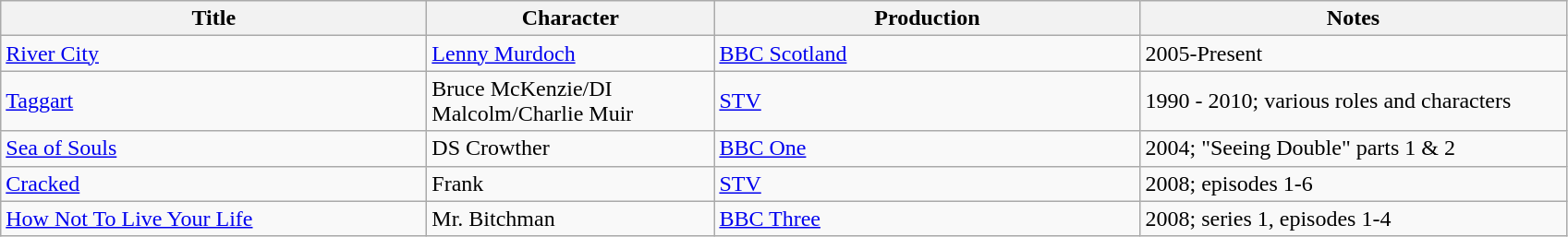<table class="wikitable">
<tr>
<th scope="col" width="300">Title</th>
<th scope="col" width="200">Character</th>
<th scope="col" width="300">Production</th>
<th scope="col" width="300">Notes</th>
</tr>
<tr>
<td><a href='#'>River City</a></td>
<td><a href='#'>Lenny Murdoch</a></td>
<td><a href='#'>BBC Scotland</a></td>
<td>2005-Present</td>
</tr>
<tr>
<td><a href='#'>Taggart</a></td>
<td>Bruce McKenzie/DI Malcolm/Charlie Muir</td>
<td><a href='#'>STV</a></td>
<td>1990 - 2010; various roles and characters</td>
</tr>
<tr>
<td><a href='#'>Sea of Souls</a></td>
<td>DS Crowther</td>
<td><a href='#'>BBC One</a></td>
<td>2004; "Seeing Double" parts 1 & 2</td>
</tr>
<tr>
<td><a href='#'>Cracked</a></td>
<td>Frank</td>
<td><a href='#'>STV</a></td>
<td>2008; episodes 1-6</td>
</tr>
<tr>
<td><a href='#'>How Not To Live Your Life</a></td>
<td>Mr. Bitchman</td>
<td><a href='#'>BBC Three</a></td>
<td>2008; series 1, episodes 1-4</td>
</tr>
</table>
